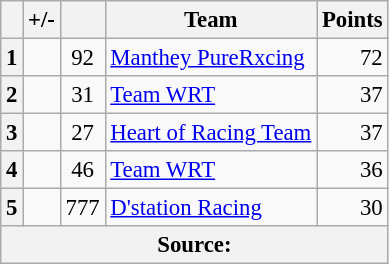<table class="wikitable" style="font-size:95%;">
<tr>
<th></th>
<th>+/-</th>
<th></th>
<th>Team</th>
<th>Points</th>
</tr>
<tr>
<th>1</th>
<td></td>
<td align=center>92</td>
<td> <a href='#'>Manthey PureRxcing</a></td>
<td align=right>72</td>
</tr>
<tr>
<th>2</th>
<td></td>
<td align=center>31</td>
<td> <a href='#'>Team WRT</a></td>
<td align=right>37</td>
</tr>
<tr>
<th>3</th>
<td></td>
<td align=center>27</td>
<td> <a href='#'>Heart of Racing Team</a></td>
<td align=right>37</td>
</tr>
<tr>
<th>4</th>
<td></td>
<td align=center>46</td>
<td> <a href='#'>Team WRT</a></td>
<td align=right>36</td>
</tr>
<tr>
<th>5</th>
<td></td>
<td align=center>777</td>
<td> <a href='#'>D'station Racing</a></td>
<td align=right>30</td>
</tr>
<tr>
<th colspan=5>Source:</th>
</tr>
</table>
